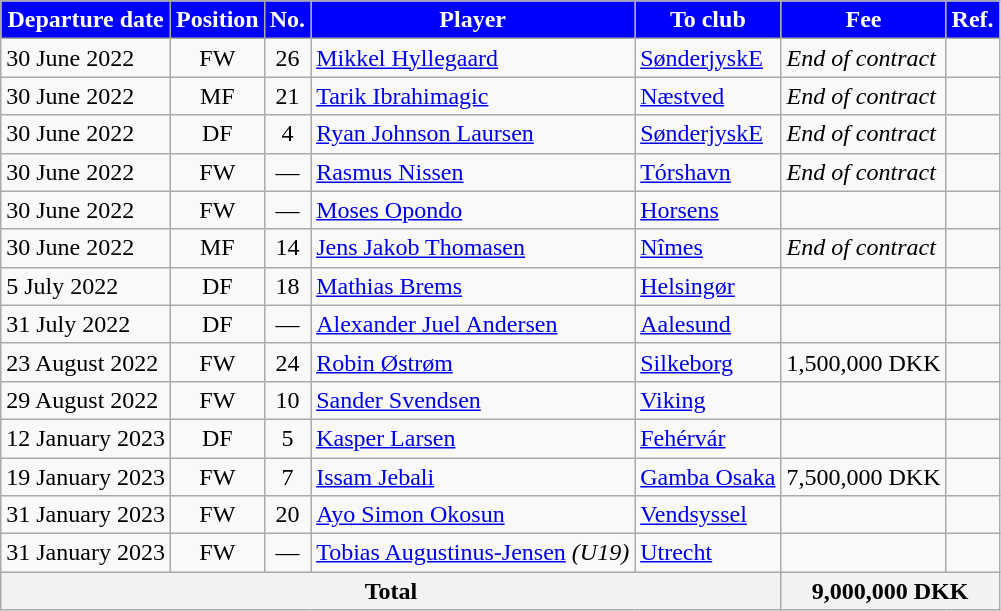<table class="wikitable sortable">
<tr>
<th style="background:#0000ff; color:white;"><strong>Departure date</strong></th>
<th style="background:#0000ff; color:white;"><strong>Position</strong></th>
<th style="background:#0000ff; color:white;"><strong>No.</strong></th>
<th style="background:#0000ff; color:white;"><strong>Player</strong></th>
<th style="background:#0000ff; color:white;"><strong>To club</strong></th>
<th style="background:#0000ff; color:white;"><strong>Fee</strong></th>
<th style="background:#0000ff; color:white;"><strong>Ref.</strong></th>
</tr>
<tr>
<td>30 June 2022</td>
<td style="text-align:center;">FW</td>
<td style="text-align:center;">26</td>
<td style="text-align:left;"> <a href='#'>Mikkel Hyllegaard</a></td>
<td style="text-align:left;"> <a href='#'>SønderjyskE</a></td>
<td><em>End of contract</em></td>
<td></td>
</tr>
<tr>
<td>30 June 2022</td>
<td style="text-align:center;">MF</td>
<td style="text-align:center;">21</td>
<td style="text-align:left;"> <a href='#'>Tarik Ibrahimagic</a></td>
<td style="text-align:left;"> <a href='#'>Næstved</a></td>
<td><em>End of contract</em></td>
<td></td>
</tr>
<tr>
<td>30 June 2022</td>
<td style="text-align:center;">DF</td>
<td style="text-align:center;">4</td>
<td style="text-align:left;"> <a href='#'>Ryan Johnson Laursen</a></td>
<td style="text-align:left;"> <a href='#'>SønderjyskE</a></td>
<td><em>End of contract</em></td>
<td></td>
</tr>
<tr>
<td>30 June 2022</td>
<td style="text-align:center;">FW</td>
<td style="text-align:center;">—</td>
<td style="text-align:left;"> <a href='#'>Rasmus Nissen</a></td>
<td style="text-align:left;"> <a href='#'>Tórshavn</a></td>
<td><em>End of contract</em></td>
<td></td>
</tr>
<tr>
<td>30 June 2022</td>
<td style="text-align:center;">FW</td>
<td style="text-align:center;">—</td>
<td style="text-align:left;"> <a href='#'>Moses Opondo</a></td>
<td style="text-align:left;"> <a href='#'>Horsens</a></td>
<td></td>
<td></td>
</tr>
<tr>
<td>30 June 2022</td>
<td style="text-align:center;">MF</td>
<td style="text-align:center;">14</td>
<td style="text-align:left;"> <a href='#'>Jens Jakob Thomasen</a></td>
<td style="text-align:left;"> <a href='#'>Nîmes</a></td>
<td><em>End of contract</em></td>
<td></td>
</tr>
<tr>
<td>5 July 2022</td>
<td style="text-align:center;">DF</td>
<td style="text-align:center;">18</td>
<td style="text-align:left;"> <a href='#'>Mathias Brems</a></td>
<td style="text-align:left;"> <a href='#'>Helsingør</a></td>
<td></td>
<td></td>
</tr>
<tr>
<td>31 July 2022</td>
<td style="text-align:center;">DF</td>
<td style="text-align:center;">—</td>
<td style="text-align:left;"> <a href='#'>Alexander Juel Andersen</a></td>
<td style="text-align:left;"> <a href='#'>Aalesund</a></td>
<td></td>
<td></td>
</tr>
<tr>
<td>23 August 2022</td>
<td style="text-align:center;">FW</td>
<td style="text-align:center;">24</td>
<td style="text-align:left;"> <a href='#'>Robin Østrøm</a></td>
<td style="text-align:left;"> <a href='#'>Silkeborg</a></td>
<td>1,500,000 DKK</td>
<td></td>
</tr>
<tr>
<td>29 August 2022</td>
<td style="text-align:center;">FW</td>
<td style="text-align:center;">10</td>
<td style="text-align:left;"> <a href='#'>Sander Svendsen</a></td>
<td style="text-align:left;"> <a href='#'>Viking</a></td>
<td></td>
<td></td>
</tr>
<tr>
<td>12 January 2023</td>
<td style="text-align:center;">DF</td>
<td style="text-align:center;">5</td>
<td style="text-align:left;"> <a href='#'>Kasper Larsen</a></td>
<td style="text-align:left;"> <a href='#'>Fehérvár</a></td>
<td></td>
<td></td>
</tr>
<tr>
<td>19 January 2023</td>
<td style="text-align:center;">FW</td>
<td style="text-align:center;">7</td>
<td style="text-align:left;"> <a href='#'>Issam Jebali</a></td>
<td style="text-align:left;"> <a href='#'>Gamba Osaka</a></td>
<td>7,500,000 DKK</td>
<td></td>
</tr>
<tr>
<td>31 January 2023</td>
<td style="text-align:center;">FW</td>
<td style="text-align:center;">20</td>
<td style="text-align:left;"> <a href='#'>Ayo Simon Okosun</a></td>
<td style="text-align:left;"> <a href='#'>Vendsyssel</a></td>
<td></td>
<td></td>
</tr>
<tr>
<td>31 January 2023</td>
<td style="text-align:center;">FW</td>
<td style="text-align:center;">—</td>
<td style="text-align:left;"> <a href='#'>Tobias Augustinus-Jensen</a> <em>(U19)</em></td>
<td style="text-align:left;"> <a href='#'>Utrecht</a></td>
<td></td>
<td></td>
</tr>
<tr>
<th colspan="5">Total</th>
<th colspan="2">9,000,000 DKK</th>
</tr>
</table>
